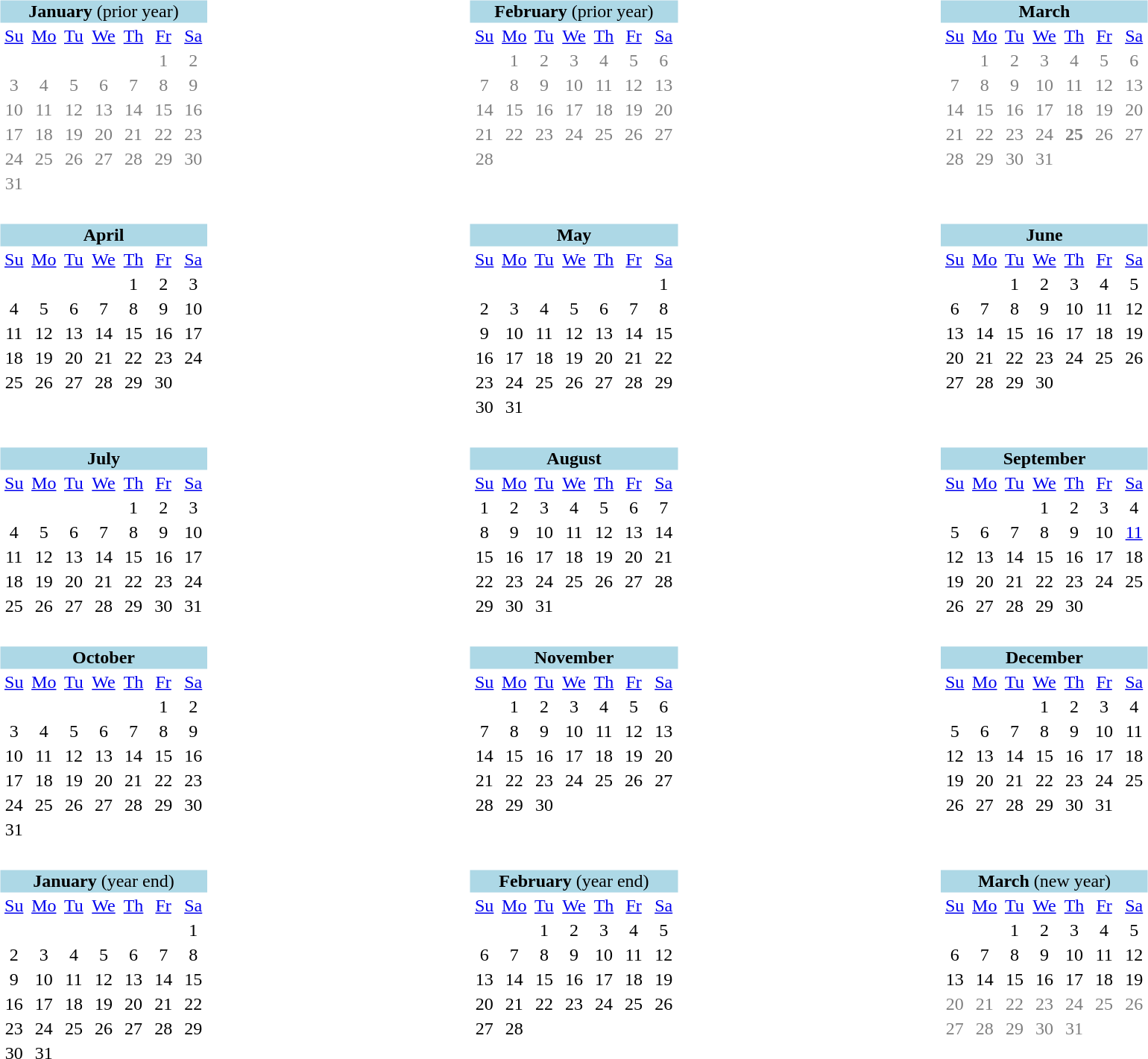<table width="100%" valign="top" style="text-align:center">
<tr>
<td valign="top" align="center"><br><table class="toccolours" style="margin-left: 1em; text-align:center;">
<tr style="background:lightblue;">
<td colspan="7"><strong>January</strong> (prior year)</td>
</tr>
<tr>
<td width="14%"><a href='#'>Su</a></td>
<td width="14%"><a href='#'>Mo</a></td>
<td width="14%"><a href='#'>Tu</a></td>
<td width="14%"><a href='#'>We</a></td>
<td width="14%"><a href='#'>Th</a></td>
<td width="14%"><a href='#'>Fr</a></td>
<td width="14%"><a href='#'>Sa</a></td>
</tr>
<tr style="color: gray;">
<td colspan=5> </td>
<td>1</td>
<td>2</td>
</tr>
<tr style="color: gray;">
<td>3</td>
<td>4</td>
<td>5</td>
<td>6</td>
<td>7</td>
<td>8</td>
<td>9</td>
</tr>
<tr style="color: gray;">
<td>10</td>
<td>11</td>
<td>12</td>
<td>13</td>
<td>14</td>
<td>15</td>
<td>16</td>
</tr>
<tr style="color: gray;">
<td>17</td>
<td>18</td>
<td>19</td>
<td>20</td>
<td>21</td>
<td>22</td>
<td>23</td>
</tr>
<tr style="color: gray;">
<td>24</td>
<td>25</td>
<td>26</td>
<td>27</td>
<td>28</td>
<td>29</td>
<td>30</td>
</tr>
<tr style="color: gray;">
<td>31</td>
</tr>
</table>
</td>
<td valign="top" align="center"><br><table class="toccolours" style="margin-left:1em; text-align:center;">
<tr style="background:lightblue;">
<td colspan="7"><strong>February</strong> (prior year)</td>
</tr>
<tr>
<td width="14%"><a href='#'>Su</a></td>
<td width="14%"><a href='#'>Mo</a></td>
<td width="14%"><a href='#'>Tu</a></td>
<td width="14%"><a href='#'>We</a></td>
<td width="14%"><a href='#'>Th</a></td>
<td width="14%"><a href='#'>Fr</a></td>
<td width="14%"><a href='#'>Sa</a></td>
</tr>
<tr style="color: gray;">
<td> </td>
<td>1</td>
<td>2</td>
<td>3</td>
<td>4</td>
<td>5</td>
<td>6</td>
</tr>
<tr style="color: gray;">
<td>7</td>
<td>8</td>
<td>9</td>
<td>10</td>
<td>11</td>
<td>12</td>
<td>13</td>
</tr>
<tr style="color: gray;">
<td>14</td>
<td>15</td>
<td>16</td>
<td>17</td>
<td>18</td>
<td>19</td>
<td>20</td>
</tr>
<tr style="color: gray;">
<td>21</td>
<td>22</td>
<td>23</td>
<td>24</td>
<td>25</td>
<td>26</td>
<td>27</td>
</tr>
<tr style="color: gray;">
<td>28</td>
</tr>
</table>
</td>
<td valign="top" align="center"><br><table class="toccolours" style="margin-left: 1em; text-align:center;">
<tr style="background:lightblue;">
<td colspan="7"><strong>March</strong></td>
</tr>
<tr>
<td width="14%"><a href='#'>Su</a></td>
<td width="14%"><a href='#'>Mo</a></td>
<td width="14%"><a href='#'>Tu</a></td>
<td width="14%"><a href='#'>We</a></td>
<td width="14%"><a href='#'>Th</a></td>
<td width="14%"><a href='#'>Fr</a></td>
<td width="14%"><a href='#'>Sa</a></td>
</tr>
<tr style="color: gray;">
<td> </td>
<td>1</td>
<td>2</td>
<td>3</td>
<td>4</td>
<td>5</td>
<td>6</td>
</tr>
<tr style="color: gray;">
<td>7</td>
<td>8</td>
<td>9</td>
<td>10</td>
<td>11</td>
<td>12</td>
<td>13</td>
</tr>
<tr style="color: gray;">
<td>14</td>
<td>15</td>
<td>16</td>
<td>17</td>
<td>18</td>
<td>19</td>
<td>20</td>
</tr>
<tr style="color: gray;">
<td>21</td>
<td>22</td>
<td>23</td>
<td>24</td>
<td><strong>25</strong></td>
<td>26</td>
<td>27</td>
</tr>
<tr style="color: gray;">
<td>28</td>
<td>29</td>
<td>30</td>
<td>31</td>
</tr>
</table>
</td>
</tr>
<tr>
<td valign="top" align="center"><br><table class="toccolours" style="margin-left: 1em; text-align:center;">
<tr style="background:lightblue;">
<td colspan="7"><strong>April</strong></td>
</tr>
<tr>
<td width="14%"><a href='#'>Su</a></td>
<td width="14%"><a href='#'>Mo</a></td>
<td width="14%"><a href='#'>Tu</a></td>
<td width="14%"><a href='#'>We</a></td>
<td width="14%"><a href='#'>Th</a></td>
<td width="14%"><a href='#'>Fr</a></td>
<td width="14%"><a href='#'>Sa</a></td>
</tr>
<tr>
<td colspan=4> </td>
<td>1</td>
<td>2</td>
<td>3</td>
</tr>
<tr>
<td>4</td>
<td>5</td>
<td>6</td>
<td>7</td>
<td>8</td>
<td>9</td>
<td>10</td>
</tr>
<tr>
<td>11</td>
<td>12</td>
<td>13</td>
<td>14</td>
<td>15</td>
<td>16</td>
<td>17</td>
</tr>
<tr>
<td>18</td>
<td>19</td>
<td>20</td>
<td>21</td>
<td>22</td>
<td>23</td>
<td>24</td>
</tr>
<tr>
<td>25</td>
<td>26</td>
<td>27</td>
<td>28</td>
<td>29</td>
<td>30</td>
</tr>
</table>
</td>
<td valign="top" align="center"><br><table class="toccolours" style="margin-left: 1em; text-align:center;">
<tr style="background:lightblue;">
<td colspan="7"><strong>May</strong></td>
</tr>
<tr>
<td width="14%"><a href='#'>Su</a></td>
<td width="14%"><a href='#'>Mo</a></td>
<td width="14%"><a href='#'>Tu</a></td>
<td width="14%"><a href='#'>We</a></td>
<td width="14%"><a href='#'>Th</a></td>
<td width="14%"><a href='#'>Fr</a></td>
<td width="14%"><a href='#'>Sa</a></td>
</tr>
<tr>
<td colspan=6> </td>
<td>1</td>
</tr>
<tr>
<td>2</td>
<td>3</td>
<td>4</td>
<td>5</td>
<td>6</td>
<td>7</td>
<td>8</td>
</tr>
<tr>
<td>9</td>
<td>10</td>
<td>11</td>
<td>12</td>
<td>13</td>
<td>14</td>
<td>15</td>
</tr>
<tr>
<td>16</td>
<td>17</td>
<td>18</td>
<td>19</td>
<td>20</td>
<td>21</td>
<td>22</td>
</tr>
<tr>
<td>23</td>
<td>24</td>
<td>25</td>
<td>26</td>
<td>27</td>
<td>28</td>
<td>29</td>
</tr>
<tr>
<td>30</td>
<td>31</td>
</tr>
</table>
</td>
<td valign="top" align="center"><br><table class="toccolours" style="margin-left: 1em; text-align:center;">
<tr style="background:lightblue;">
<td colspan="7"><strong>June</strong></td>
</tr>
<tr>
<td width="14%"><a href='#'>Su</a></td>
<td width="14%"><a href='#'>Mo</a></td>
<td width="14%"><a href='#'>Tu</a></td>
<td width="14%"><a href='#'>We</a></td>
<td width="14%"><a href='#'>Th</a></td>
<td width="14%"><a href='#'>Fr</a></td>
<td width="14%"><a href='#'>Sa</a></td>
</tr>
<tr>
<td> </td>
<td> </td>
<td>1</td>
<td>2</td>
<td>3</td>
<td>4</td>
<td>5</td>
</tr>
<tr>
<td>6</td>
<td>7</td>
<td>8</td>
<td>9</td>
<td>10</td>
<td>11</td>
<td>12</td>
</tr>
<tr>
<td>13</td>
<td>14</td>
<td>15</td>
<td>16</td>
<td>17</td>
<td>18</td>
<td>19</td>
</tr>
<tr>
<td>20</td>
<td>21</td>
<td>22</td>
<td>23</td>
<td>24</td>
<td>25</td>
<td>26</td>
</tr>
<tr>
<td>27</td>
<td>28</td>
<td>29</td>
<td>30</td>
</tr>
</table>
</td>
</tr>
<tr>
<td valign="top" align="center"><br><table class="toccolours" style="margin-left: 1em; text-align:center;">
<tr style="background:lightblue;">
<td colspan="7"><strong>July</strong></td>
</tr>
<tr>
<td width="14%"><a href='#'>Su</a></td>
<td width="14%"><a href='#'>Mo</a></td>
<td width="14%"><a href='#'>Tu</a></td>
<td width="14%"><a href='#'>We</a></td>
<td width="14%"><a href='#'>Th</a></td>
<td width="14%"><a href='#'>Fr</a></td>
<td width="14%"><a href='#'>Sa</a></td>
</tr>
<tr>
<td colspan=4> </td>
<td>1</td>
<td>2</td>
<td>3</td>
</tr>
<tr>
<td>4</td>
<td>5</td>
<td>6</td>
<td>7</td>
<td>8</td>
<td>9</td>
<td>10</td>
</tr>
<tr>
<td>11</td>
<td>12</td>
<td>13</td>
<td>14</td>
<td>15</td>
<td>16</td>
<td>17</td>
</tr>
<tr>
<td>18</td>
<td>19</td>
<td>20</td>
<td>21</td>
<td>22</td>
<td>23</td>
<td>24</td>
</tr>
<tr>
<td>25</td>
<td>26</td>
<td>27</td>
<td>28</td>
<td>29</td>
<td>30</td>
<td>31</td>
</tr>
</table>
</td>
<td valign="top" align="center"><br><table class="toccolours" style="margin-left: 1em; text-align:center;">
<tr style="background:lightblue;">
<td colspan="7"><strong>August</strong></td>
</tr>
<tr>
<td width="14%"><a href='#'>Su</a></td>
<td width="14%"><a href='#'>Mo</a></td>
<td width="14%"><a href='#'>Tu</a></td>
<td width="14%"><a href='#'>We</a></td>
<td width="14%"><a href='#'>Th</a></td>
<td width="14%"><a href='#'>Fr</a></td>
<td width="14%"><a href='#'>Sa</a></td>
</tr>
<tr>
<td>1</td>
<td>2</td>
<td>3</td>
<td>4</td>
<td>5</td>
<td>6</td>
<td>7</td>
</tr>
<tr>
<td>8</td>
<td>9</td>
<td>10</td>
<td>11</td>
<td>12</td>
<td>13</td>
<td>14</td>
</tr>
<tr>
<td>15</td>
<td>16</td>
<td>17</td>
<td>18</td>
<td>19</td>
<td>20</td>
<td>21</td>
</tr>
<tr>
<td>22</td>
<td>23</td>
<td>24</td>
<td>25</td>
<td>26</td>
<td>27</td>
<td>28</td>
</tr>
<tr>
<td>29</td>
<td>30</td>
<td>31</td>
</tr>
</table>
</td>
<td valign="top" align="center"><br><table class="toccolours" style="margin-left: 1em; text-align:center;">
<tr style="background:lightblue;">
<td colspan="7"><strong>September</strong></td>
</tr>
<tr>
<td width="14%"><a href='#'>Su</a></td>
<td width="14%"><a href='#'>Mo</a></td>
<td width="14%"><a href='#'>Tu</a></td>
<td width="14%"><a href='#'>We</a></td>
<td width="14%"><a href='#'>Th</a></td>
<td width="14%"><a href='#'>Fr</a></td>
<td width="14%"><a href='#'>Sa</a></td>
</tr>
<tr>
<td colspan=3> </td>
<td>1</td>
<td>2</td>
<td>3</td>
<td>4</td>
</tr>
<tr>
<td>5</td>
<td>6</td>
<td>7</td>
<td>8</td>
<td>9</td>
<td>10</td>
<td><a href='#'>11</a></td>
</tr>
<tr>
<td>12</td>
<td>13</td>
<td>14</td>
<td>15</td>
<td>16</td>
<td>17</td>
<td>18</td>
</tr>
<tr>
<td>19</td>
<td>20</td>
<td>21</td>
<td>22</td>
<td>23</td>
<td>24</td>
<td>25</td>
</tr>
<tr>
<td>26</td>
<td>27</td>
<td>28</td>
<td>29</td>
<td>30</td>
</tr>
</table>
</td>
</tr>
<tr>
<td valign="top" align="center"><br><table class="toccolours" style="margin-left: 1em; text-align:center;">
<tr style="background:lightblue;">
<td colspan="7"><strong>October</strong></td>
</tr>
<tr>
<td width="14%"><a href='#'>Su</a></td>
<td width="14%"><a href='#'>Mo</a></td>
<td width="14%"><a href='#'>Tu</a></td>
<td width="14%"><a href='#'>We</a></td>
<td width="14%"><a href='#'>Th</a></td>
<td width="14%"><a href='#'>Fr</a></td>
<td width="14%"><a href='#'>Sa</a></td>
</tr>
<tr>
<td colspan=5> </td>
<td>1</td>
<td>2</td>
</tr>
<tr>
<td>3</td>
<td>4</td>
<td>5</td>
<td>6</td>
<td>7</td>
<td>8</td>
<td>9</td>
</tr>
<tr>
<td>10</td>
<td>11</td>
<td>12</td>
<td>13</td>
<td>14</td>
<td>15</td>
<td>16</td>
</tr>
<tr>
<td>17</td>
<td>18</td>
<td>19</td>
<td>20</td>
<td>21</td>
<td>22</td>
<td>23</td>
</tr>
<tr>
<td>24</td>
<td>25</td>
<td>26</td>
<td>27</td>
<td>28</td>
<td>29</td>
<td>30</td>
</tr>
<tr>
<td>31</td>
</tr>
</table>
</td>
<td valign="top" align="center"><br><table class="toccolours" style="margin-left: 1em; text-align:center;">
<tr style="background:lightblue;">
<td colspan="7"><strong>November</strong></td>
</tr>
<tr>
<td width="14%"><a href='#'>Su</a></td>
<td width="14%"><a href='#'>Mo</a></td>
<td width="14%"><a href='#'>Tu</a></td>
<td width="14%"><a href='#'>We</a></td>
<td width="14%"><a href='#'>Th</a></td>
<td width="14%"><a href='#'>Fr</a></td>
<td width="14%"><a href='#'>Sa</a></td>
</tr>
<tr>
<td> </td>
<td>1</td>
<td>2</td>
<td>3</td>
<td>4</td>
<td>5</td>
<td>6</td>
</tr>
<tr>
<td>7</td>
<td>8</td>
<td>9</td>
<td>10</td>
<td>11</td>
<td>12</td>
<td>13</td>
</tr>
<tr>
<td>14</td>
<td>15</td>
<td>16</td>
<td>17</td>
<td>18</td>
<td>19</td>
<td>20</td>
</tr>
<tr>
<td>21</td>
<td>22</td>
<td>23</td>
<td>24</td>
<td>25</td>
<td>26</td>
<td>27</td>
</tr>
<tr>
<td>28</td>
<td>29</td>
<td>30</td>
</tr>
</table>
</td>
<td valign="top" align="center"><br><table class="toccolours" style="margin-left: 1em; text-align:center;">
<tr style="background:lightblue;">
<td colspan="7"><strong>December</strong></td>
</tr>
<tr>
<td width="14%"><a href='#'>Su</a></td>
<td width="14%"><a href='#'>Mo</a></td>
<td width="14%"><a href='#'>Tu</a></td>
<td width="14%"><a href='#'>We</a></td>
<td width="14%"><a href='#'>Th</a></td>
<td width="14%"><a href='#'>Fr</a></td>
<td width="14%"><a href='#'>Sa</a></td>
</tr>
<tr>
<td colspan=3> </td>
<td>1</td>
<td>2</td>
<td>3</td>
<td>4</td>
</tr>
<tr>
<td>5</td>
<td>6</td>
<td>7</td>
<td>8</td>
<td>9</td>
<td>10</td>
<td>11</td>
</tr>
<tr>
<td>12</td>
<td>13</td>
<td>14</td>
<td>15</td>
<td>16</td>
<td>17</td>
<td>18</td>
</tr>
<tr>
<td>19</td>
<td>20</td>
<td>21</td>
<td>22</td>
<td>23</td>
<td>24</td>
<td>25</td>
</tr>
<tr>
<td>26</td>
<td>27</td>
<td>28</td>
<td>29</td>
<td>30</td>
<td>31</td>
</tr>
</table>
</td>
</tr>
<tr>
<td valign="top" align="center"><br><table class="toccolours" style="margin-left: 1em; text-align:center;">
<tr style="background:lightblue;">
<td colspan="7"><strong>January</strong> (year end)</td>
</tr>
<tr>
<td width="14%"><a href='#'>Su</a></td>
<td width="14%"><a href='#'>Mo</a></td>
<td width="14%"><a href='#'>Tu</a></td>
<td width="14%"><a href='#'>We</a></td>
<td width="14%"><a href='#'>Th</a></td>
<td width="14%"><a href='#'>Fr</a></td>
<td width="14%"><a href='#'>Sa</a></td>
</tr>
<tr>
<td colspan=6> </td>
<td>1</td>
</tr>
<tr>
<td>2</td>
<td>3</td>
<td>4</td>
<td>5</td>
<td>6</td>
<td>7</td>
<td>8</td>
</tr>
<tr>
<td>9</td>
<td>10</td>
<td>11</td>
<td>12</td>
<td>13</td>
<td>14</td>
<td>15</td>
</tr>
<tr>
<td>16</td>
<td>17</td>
<td>18</td>
<td>19</td>
<td>20</td>
<td>21</td>
<td>22</td>
</tr>
<tr>
<td>23</td>
<td>24</td>
<td>25</td>
<td>26</td>
<td>27</td>
<td>28</td>
<td>29</td>
</tr>
<tr>
<td>30</td>
<td>31</td>
</tr>
</table>
</td>
<td valign="top" align="center"><br><table class="toccolours" style="margin-left: 1em; text-align:center;">
<tr style="background:lightblue;">
<td colspan="7"><strong>February</strong> (year end)</td>
</tr>
<tr>
<td width="14%"><a href='#'>Su</a></td>
<td width="14%"><a href='#'>Mo</a></td>
<td width="14%"><a href='#'>Tu</a></td>
<td width="14%"><a href='#'>We</a></td>
<td width="14%"><a href='#'>Th</a></td>
<td width="14%"><a href='#'>Fr</a></td>
<td width="14%"><a href='#'>Sa</a></td>
</tr>
<tr>
<td> </td>
<td> </td>
<td>1</td>
<td>2</td>
<td>3</td>
<td>4</td>
<td>5</td>
</tr>
<tr>
<td>6</td>
<td>7</td>
<td>8</td>
<td>9</td>
<td>10</td>
<td>11</td>
<td>12</td>
</tr>
<tr>
<td>13</td>
<td>14</td>
<td>15</td>
<td>16</td>
<td>17</td>
<td>18</td>
<td>19</td>
</tr>
<tr>
<td>20</td>
<td>21</td>
<td>22</td>
<td>23</td>
<td>24</td>
<td>25</td>
<td>26</td>
</tr>
<tr>
<td>27</td>
<td>28</td>
</tr>
<tr>
<td> </td>
</tr>
</table>
</td>
<td valign="top" align="center"><br><table class="toccolours" style="margin-left: 1em; text-align:center;">
<tr style="background:lightblue;">
<td colspan="7"><strong>March</strong> (new year)</td>
</tr>
<tr>
<td width="14%"><a href='#'>Su</a></td>
<td width="14%"><a href='#'>Mo</a></td>
<td width="14%"><a href='#'>Tu</a></td>
<td width="14%"><a href='#'>We</a></td>
<td width="14%"><a href='#'>Th</a></td>
<td width="14%"><a href='#'>Fr</a></td>
<td width="14%"><a href='#'>Sa</a></td>
</tr>
<tr>
<td> </td>
<td> </td>
<td>1</td>
<td>2</td>
<td>3</td>
<td>4</td>
<td>5</td>
</tr>
<tr>
<td>6</td>
<td>7</td>
<td>8</td>
<td>9</td>
<td>10</td>
<td>11</td>
<td>12</td>
</tr>
<tr>
<td>13</td>
<td>14</td>
<td>15</td>
<td>16</td>
<td>17</td>
<td>18</td>
<td>19</td>
</tr>
<tr style="color: gray;">
<td>20</td>
<td>21</td>
<td>22</td>
<td>23</td>
<td>24</td>
<td>25</td>
<td>26</td>
</tr>
<tr style="color: gray;">
<td>27</td>
<td>28</td>
<td>29</td>
<td>30</td>
<td>31</td>
</tr>
<tr>
<td> </td>
</tr>
</table>
</td>
</tr>
</table>
